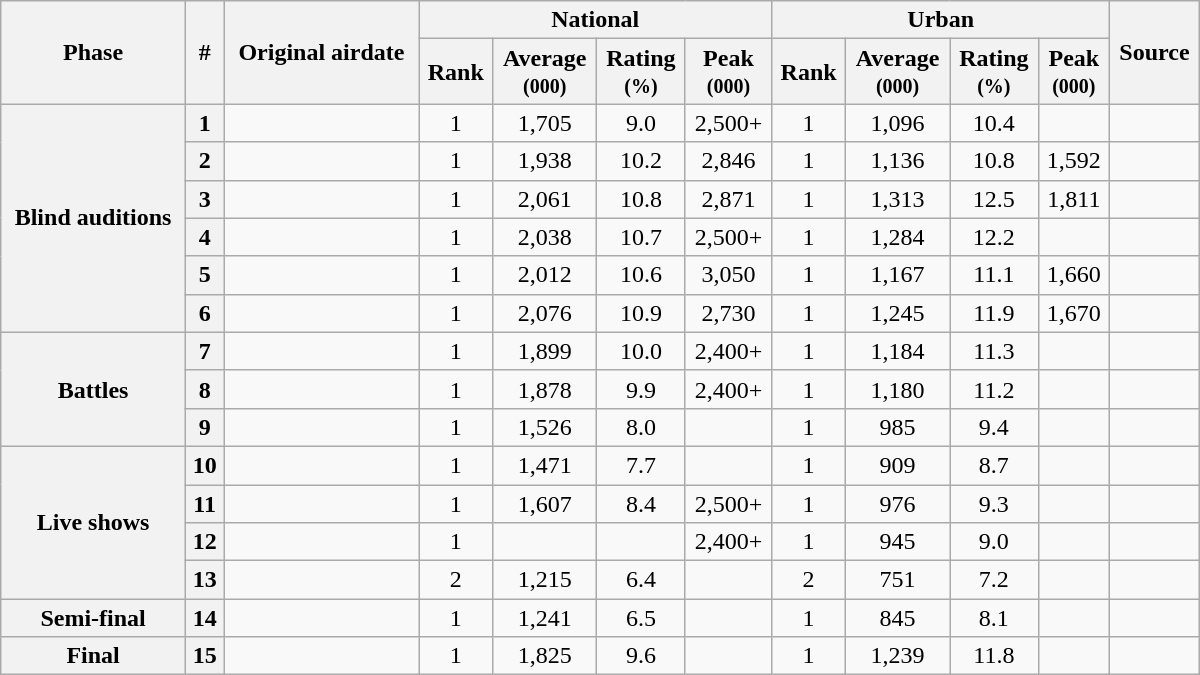<table class="wikitable" style="text-align:center;width:100%;max-width:800px">
<tr>
<th rowspan="2">Phase</th>
<th rowspan="2">#</th>
<th rowspan="2">Original airdate</th>
<th colspan="4">National</th>
<th colspan="4">Urban</th>
<th rowspan="2">Source</th>
</tr>
<tr>
<th>Rank</th>
<th>Average<br><small>(000)</small></th>
<th>Rating<br><small>(%)</small></th>
<th>Peak<br><small>(000)</small></th>
<th>Rank</th>
<th>Average<br><small>(000)</small></th>
<th>Rating<br><small>(%)</small></th>
<th>Peak<br><small>(000)</small></th>
</tr>
<tr>
<th rowspan="6">Blind auditions</th>
<th>1</th>
<td></td>
<td>1</td>
<td>1,705</td>
<td>9.0</td>
<td>2,500+</td>
<td>1</td>
<td>1,096</td>
<td>10.4</td>
<td></td>
<td></td>
</tr>
<tr>
<th>2</th>
<td></td>
<td>1</td>
<td>1,938</td>
<td>10.2</td>
<td>2,846</td>
<td>1</td>
<td>1,136</td>
<td>10.8</td>
<td>1,592</td>
<td></td>
</tr>
<tr>
<th>3</th>
<td></td>
<td>1</td>
<td>2,061</td>
<td>10.8</td>
<td>2,871</td>
<td>1</td>
<td>1,313</td>
<td>12.5</td>
<td>1,811</td>
<td style="text-align: center"></td>
</tr>
<tr>
<th>4</th>
<td></td>
<td>1</td>
<td>2,038</td>
<td>10.7</td>
<td>2,500+</td>
<td>1</td>
<td>1,284</td>
<td>12.2</td>
<td></td>
<td></td>
</tr>
<tr>
<th>5</th>
<td></td>
<td>1</td>
<td>2,012</td>
<td>10.6</td>
<td>3,050</td>
<td>1</td>
<td>1,167</td>
<td>11.1</td>
<td>1,660</td>
<td></td>
</tr>
<tr>
<th>6</th>
<td></td>
<td>1</td>
<td>2,076</td>
<td>10.9</td>
<td>2,730</td>
<td>1</td>
<td>1,245</td>
<td>11.9</td>
<td>1,670</td>
<td></td>
</tr>
<tr>
<th rowspan="3">Battles</th>
<th>7</th>
<td></td>
<td>1</td>
<td>1,899</td>
<td>10.0</td>
<td>2,400+</td>
<td>1</td>
<td>1,184</td>
<td>11.3</td>
<td></td>
<td></td>
</tr>
<tr>
<th>8</th>
<td></td>
<td>1</td>
<td>1,878</td>
<td>9.9</td>
<td>2,400+</td>
<td>1</td>
<td>1,180</td>
<td>11.2</td>
<td></td>
<td></td>
</tr>
<tr>
<th>9</th>
<td></td>
<td>1</td>
<td>1,526</td>
<td>8.0</td>
<td></td>
<td>1</td>
<td>985</td>
<td>9.4</td>
<td></td>
<td></td>
</tr>
<tr>
<th rowspan="4">Live shows</th>
<th>10</th>
<td></td>
<td>1</td>
<td>1,471</td>
<td>7.7</td>
<td></td>
<td>1</td>
<td>909</td>
<td>8.7</td>
<td></td>
<td></td>
</tr>
<tr>
<th>11</th>
<td></td>
<td>1</td>
<td>1,607</td>
<td>8.4</td>
<td>2,500+</td>
<td>1</td>
<td>976</td>
<td>9.3</td>
<td></td>
<td></td>
</tr>
<tr>
<th>12</th>
<td></td>
<td>1</td>
<td></td>
<td></td>
<td>2,400+</td>
<td>1</td>
<td>945</td>
<td>9.0</td>
<td></td>
<td></td>
</tr>
<tr>
<th>13</th>
<td></td>
<td>2</td>
<td>1,215</td>
<td>6.4</td>
<td></td>
<td>2</td>
<td>751</td>
<td>7.2</td>
<td></td>
<td></td>
</tr>
<tr>
<th>Semi-final</th>
<th>14</th>
<td></td>
<td>1</td>
<td>1,241</td>
<td>6.5</td>
<td></td>
<td>1</td>
<td>845</td>
<td>8.1</td>
<td></td>
<td></td>
</tr>
<tr>
<th>Final</th>
<th>15</th>
<td></td>
<td>1</td>
<td>1,825</td>
<td>9.6</td>
<td></td>
<td>1</td>
<td>1,239</td>
<td>11.8</td>
<td></td>
<td></td>
</tr>
</table>
